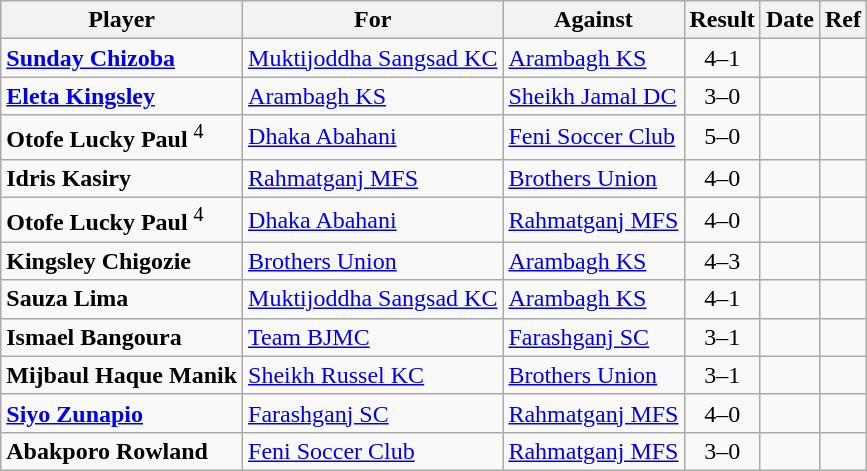<table class="wikitable">
<tr>
<th>Player</th>
<th>For</th>
<th>Against</th>
<th style="text-align:center">Result</th>
<th>Date</th>
<th>Ref</th>
</tr>
<tr>
<td> <strong><a href='#'>Sunday Chizoba</a></strong></td>
<td><a href='#'>Muktijoddha Sangsad KC</a></td>
<td><a href='#'>Arambagh KS</a></td>
<td style="text-align:center;">4–1</td>
<td></td>
<td></td>
</tr>
<tr>
<td> <strong><a href='#'>Eleta Kingsley</a></strong></td>
<td><a href='#'>Arambagh KS</a></td>
<td><a href='#'>Sheikh Jamal DC</a></td>
<td style="text-align:center;">3–0</td>
<td></td>
<td></td>
</tr>
<tr>
<td> <strong>Otofe Lucky Paul</strong> <sup>4</sup></td>
<td><a href='#'>Dhaka Abahani</a></td>
<td><a href='#'>Feni Soccer Club</a></td>
<td style="text-align:center;">5–0</td>
<td></td>
<td></td>
</tr>
<tr>
<td> <strong>Idris Kasiry</strong></td>
<td><a href='#'>Rahmatganj MFS</a></td>
<td><a href='#'>Brothers Union</a></td>
<td style="text-align:center;">4–0</td>
<td></td>
<td></td>
</tr>
<tr>
<td> <strong>Otofe Lucky Paul</strong> <sup>4</sup></td>
<td><a href='#'>Dhaka Abahani</a></td>
<td><a href='#'>Rahmatganj MFS</a></td>
<td style="text-align:center;">4–0</td>
<td></td>
<td></td>
</tr>
<tr>
<td> <strong>Kingsley Chigozie</strong></td>
<td><a href='#'>Brothers Union</a></td>
<td><a href='#'>Arambagh KS</a></td>
<td style="text-align:center;">4–3</td>
<td></td>
<td></td>
</tr>
<tr>
<td> <strong>Sauza Lima</strong></td>
<td><a href='#'>Muktijoddha Sangsad KC</a></td>
<td><a href='#'>Arambagh KS</a></td>
<td style="text-align:center;">4–1</td>
<td></td>
<td></td>
</tr>
<tr>
<td> <strong>Ismael Bangoura</strong></td>
<td><a href='#'>Team BJMC</a></td>
<td><a href='#'>Farashganj SC</a></td>
<td style="text-align:center;">3–1</td>
<td></td>
<td></td>
</tr>
<tr>
<td> <strong>Mijbaul Haque Manik</strong></td>
<td><a href='#'>Sheikh Russel KC</a></td>
<td><a href='#'>Brothers Union</a></td>
<td style="text-align:center;">3–1</td>
<td></td>
<td></td>
</tr>
<tr>
<td> <strong><a href='#'>Siyo Zunapio</a></strong></td>
<td><a href='#'>Farashganj SC</a></td>
<td><a href='#'>Rahmatganj MFS</a></td>
<td style="text-align:center;">4–0</td>
<td></td>
<td></td>
</tr>
<tr>
<td> <strong>Abakporo Rowland</strong></td>
<td><a href='#'>Feni Soccer Club</a></td>
<td><a href='#'>Rahmatganj MFS</a></td>
<td style="text-align:center;">3–0</td>
<td></td>
<td></td>
</tr>
</table>
